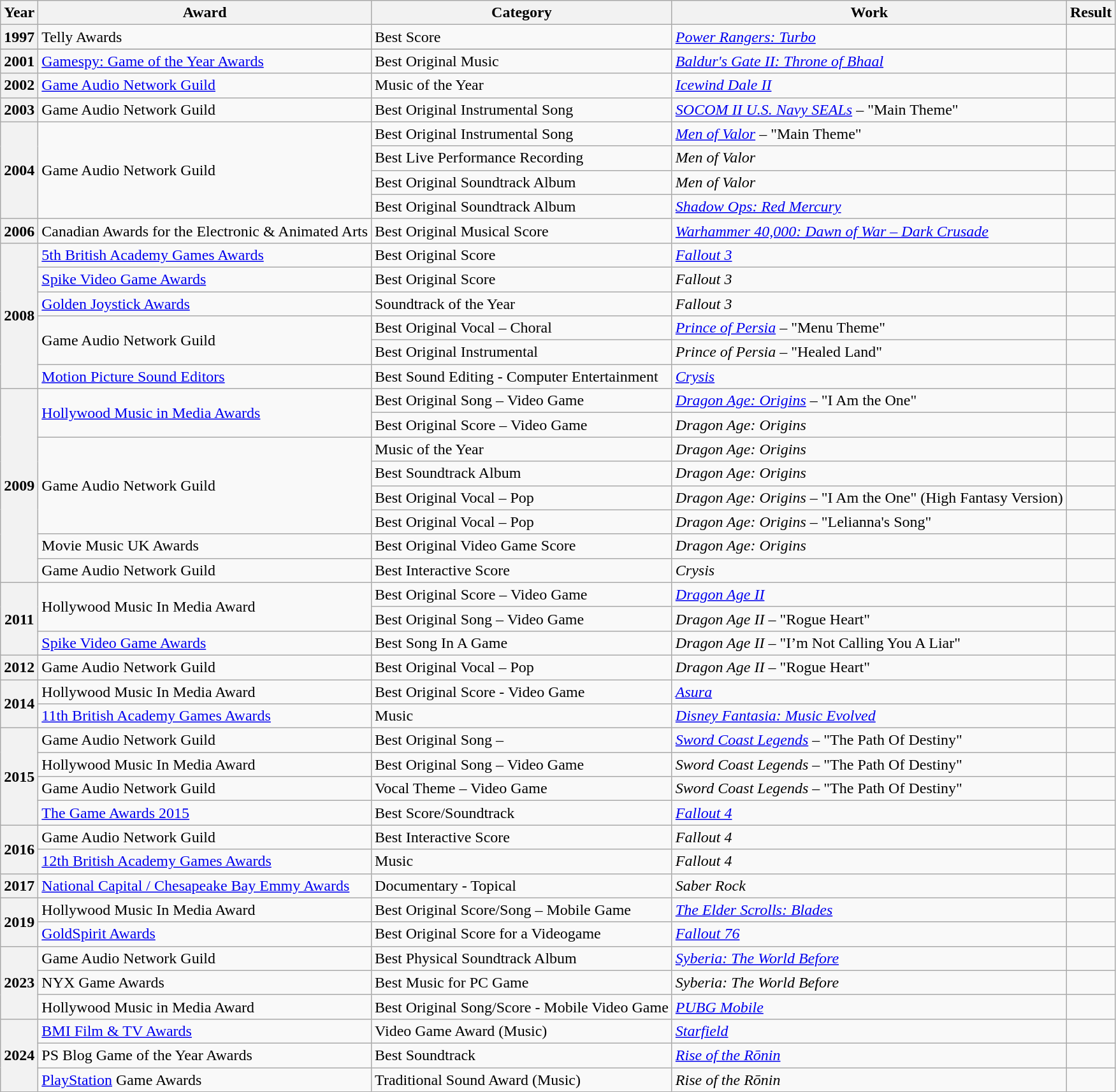<table class="wikitable">
<tr>
<th scope=col>Year</th>
<th scope=col>Award</th>
<th scope=col>Category</th>
<th scope=col>Work</th>
<th scope=col>Result</th>
</tr>
<tr>
<th scope=row>1997</th>
<td>Telly Awards</td>
<td>Best Score</td>
<td><em><a href='#'>Power Rangers: Turbo</a></em></td>
<td></td>
</tr>
<tr>
</tr>
<tr>
<th scope=row>2001</th>
<td><a href='#'>Gamespy: Game of the Year Awards</a></td>
<td>Best Original Music</td>
<td><em><a href='#'>Baldur's Gate II: Throne of Bhaal</a></em></td>
<td></td>
</tr>
<tr>
<th scope=row>2002</th>
<td><a href='#'>Game Audio Network Guild</a></td>
<td>Music of the Year</td>
<td><em><a href='#'>Icewind Dale II</a></em></td>
<td></td>
</tr>
<tr>
<th scope=row>2003</th>
<td>Game Audio Network Guild</td>
<td>Best Original Instrumental Song</td>
<td><em><a href='#'>SOCOM II U.S. Navy SEALs</a></em> – "Main Theme"</td>
<td></td>
</tr>
<tr>
<th scope=rowgroup rowspan="4">2004</th>
<td rowspan="4">Game Audio Network Guild</td>
<td>Best Original Instrumental Song</td>
<td><em><a href='#'>Men of Valor</a></em> – "Main Theme"</td>
<td></td>
</tr>
<tr>
<td>Best Live Performance Recording</td>
<td><em>Men of Valor</em></td>
<td></td>
</tr>
<tr>
<td>Best Original Soundtrack Album</td>
<td><em>Men of Valor</em></td>
<td></td>
</tr>
<tr>
<td>Best Original Soundtrack Album</td>
<td><em><a href='#'>Shadow Ops: Red Mercury</a></em></td>
<td></td>
</tr>
<tr>
<th scope=row>2006</th>
<td>Canadian Awards for the Electronic & Animated Arts</td>
<td>Best Original Musical Score</td>
<td><em><a href='#'>Warhammer 40,000: Dawn of War – Dark Crusade</a></em></td>
<td></td>
</tr>
<tr>
<th scope=rowgroup rowspan="6">2008</th>
<td><a href='#'>5th British Academy Games Awards</a></td>
<td>Best Original Score</td>
<td><em><a href='#'>Fallout 3</a></em></td>
<td></td>
</tr>
<tr>
<td><a href='#'>Spike Video Game Awards</a></td>
<td>Best Original Score</td>
<td><em>Fallout 3</em></td>
<td></td>
</tr>
<tr>
<td><a href='#'>Golden Joystick Awards</a></td>
<td>Soundtrack of the Year</td>
<td><em>Fallout 3</em></td>
<td></td>
</tr>
<tr>
<td rowspan="2">Game Audio Network Guild</td>
<td>Best Original Vocal – Choral</td>
<td><em><a href='#'>Prince of Persia</a></em> – "Menu Theme"</td>
<td></td>
</tr>
<tr>
<td>Best Original Instrumental</td>
<td><em>Prince of Persia</em> – "Healed Land"</td>
<td></td>
</tr>
<tr>
<td><a href='#'>Motion Picture Sound Editors</a></td>
<td>Best Sound Editing - Computer Entertainment</td>
<td><em><a href='#'>Crysis</a></em></td>
<td></td>
</tr>
<tr>
<th scope=rowgroup rowspan="8">2009</th>
<td rowspan="2"><a href='#'>Hollywood Music in Media Awards</a></td>
<td>Best Original Song – Video Game</td>
<td><em><a href='#'>Dragon Age: Origins</a></em> – "I Am the One"</td>
<td></td>
</tr>
<tr>
<td>Best Original Score – Video Game</td>
<td><em>Dragon Age: Origins</em></td>
<td></td>
</tr>
<tr>
<td rowspan="4">Game Audio Network Guild</td>
<td>Music of the Year</td>
<td><em>Dragon Age: Origins</em></td>
<td></td>
</tr>
<tr>
<td>Best Soundtrack Album</td>
<td><em>Dragon Age: Origins</em></td>
<td></td>
</tr>
<tr>
<td>Best Original Vocal – Pop</td>
<td><em>Dragon Age: Origins</em> – "I Am the One" (High Fantasy Version)</td>
<td></td>
</tr>
<tr>
<td>Best Original Vocal – Pop</td>
<td><em>Dragon Age: Origins</em> – "Lelianna's Song"</td>
<td></td>
</tr>
<tr>
<td>Movie Music UK Awards</td>
<td>Best Original Video Game Score</td>
<td><em>Dragon Age: Origins</em></td>
<td></td>
</tr>
<tr>
<td>Game Audio Network Guild</td>
<td>Best Interactive Score</td>
<td><em>Crysis</em></td>
<td></td>
</tr>
<tr>
<th scope=rowgroup rowspan="3">2011</th>
<td rowspan="2">Hollywood Music In Media Award</td>
<td>Best Original Score – Video Game</td>
<td><em><a href='#'>Dragon Age II</a></em></td>
<td></td>
</tr>
<tr>
<td>Best Original Song – Video Game</td>
<td><em>Dragon Age II</em> – "Rogue Heart"</td>
<td></td>
</tr>
<tr>
<td><a href='#'>Spike Video Game Awards</a></td>
<td>Best Song In A Game</td>
<td><em>Dragon Age II</em> – "I’m Not Calling You A Liar"</td>
<td></td>
</tr>
<tr>
<th scope=row>2012</th>
<td>Game Audio Network Guild</td>
<td>Best Original Vocal – Pop</td>
<td><em>Dragon Age II</em> – "Rogue Heart"</td>
<td></td>
</tr>
<tr>
<th scope=rowgroup rowspan="2">2014</th>
<td>Hollywood Music In Media Award</td>
<td>Best Original Score - Video Game</td>
<td><em><a href='#'>Asura</a></em></td>
<td></td>
</tr>
<tr>
<td><a href='#'>11th British Academy Games Awards</a></td>
<td>Music</td>
<td><em><a href='#'>Disney Fantasia: Music Evolved</a></em></td>
<td></td>
</tr>
<tr>
<th scope=rowgroup rowspan="4">2015</th>
<td>Game Audio Network Guild</td>
<td>Best Original Song –</td>
<td><em><a href='#'>Sword Coast Legends</a></em> – "The Path Of Destiny"</td>
<td></td>
</tr>
<tr>
<td>Hollywood Music In Media Award</td>
<td>Best Original Song – Video Game</td>
<td><em>Sword Coast Legends</em> – "The Path Of Destiny"</td>
<td></td>
</tr>
<tr>
<td>Game Audio Network Guild</td>
<td>Vocal Theme – Video Game</td>
<td><em>Sword Coast Legends</em> – "The Path Of Destiny"</td>
<td></td>
</tr>
<tr>
<td><a href='#'>The Game Awards 2015</a></td>
<td>Best Score/Soundtrack</td>
<td><em><a href='#'>Fallout 4</a></em></td>
<td></td>
</tr>
<tr>
<th scope=rowgroup rowspan=2>2016</th>
<td>Game Audio Network Guild</td>
<td>Best Interactive Score</td>
<td><em>Fallout 4</em></td>
<td></td>
</tr>
<tr>
<td><a href='#'>12th British Academy Games Awards</a></td>
<td>Music</td>
<td><em>Fallout 4</em></td>
<td></td>
</tr>
<tr>
<th scope=rowgroup rowspan=>2017</th>
<td><a href='#'>National Capital / Chesapeake Bay Emmy Awards</a></td>
<td>Documentary - Topical</td>
<td><em>Saber Rock</em></td>
<td></td>
</tr>
<tr>
<th scope=rowgroup rowspan="2">2019</th>
<td>Hollywood Music In Media Award</td>
<td>Best Original Score/Song – Mobile Game</td>
<td><em><a href='#'>The Elder Scrolls: Blades</a></em></td>
<td></td>
</tr>
<tr>
<td><a href='#'>GoldSpirit Awards</a></td>
<td>Best Original Score for a Videogame</td>
<td><em><a href='#'>Fallout 76</a></em></td>
<td></td>
</tr>
<tr>
<th scope=rowgroup rowspan="3">2023</th>
<td>Game Audio Network Guild</td>
<td>Best Physical Soundtrack Album</td>
<td><em><a href='#'>Syberia: The World Before</a></em></td>
<td></td>
</tr>
<tr>
<td>NYX Game Awards</td>
<td>Best Music for PC Game</td>
<td><em>Syberia: The World Before</em></td>
<td></td>
</tr>
<tr>
<td>Hollywood Music in Media Award</td>
<td>Best Original Song/Score - Mobile Video Game</td>
<td><em><a href='#'>PUBG Mobile</a></em></td>
<td></td>
</tr>
<tr>
<th scope=rowgroup rowspan="3">2024</th>
<td><a href='#'>BMI Film & TV Awards</a></td>
<td>Video Game Award (Music)</td>
<td><em><a href='#'>Starfield</a></em></td>
<td></td>
</tr>
<tr>
<td>PS Blog Game of the Year Awards</td>
<td>Best Soundtrack</td>
<td><em><a href='#'>Rise of the Rōnin</a></em></td>
<td></td>
</tr>
<tr>
<td><a href='#'>PlayStation</a> Game Awards</td>
<td>Traditional Sound Award (Music)</td>
<td><em>Rise of the Rōnin</em></td>
<td></td>
</tr>
</table>
